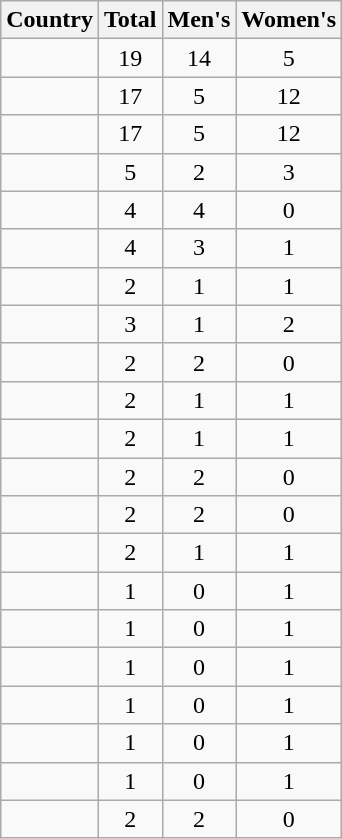<table class="wikitable sortable" style="text-align:center">
<tr>
<th>Country</th>
<th>Total</th>
<th>Men's</th>
<th>Women's</th>
</tr>
<tr>
<td align=left></td>
<td>19</td>
<td>14</td>
<td>5</td>
</tr>
<tr>
<td align=left></td>
<td>17</td>
<td>5</td>
<td>12</td>
</tr>
<tr>
<td align=left></td>
<td>17</td>
<td>5</td>
<td>12</td>
</tr>
<tr>
<td align=left></td>
<td>5</td>
<td>2</td>
<td>3</td>
</tr>
<tr>
<td align=left></td>
<td>4</td>
<td>4</td>
<td>0</td>
</tr>
<tr>
<td align=left></td>
<td>4</td>
<td>3</td>
<td>1</td>
</tr>
<tr>
<td align=left></td>
<td>2</td>
<td>1</td>
<td>1</td>
</tr>
<tr>
<td align=left></td>
<td>3</td>
<td>1</td>
<td>2</td>
</tr>
<tr>
<td align=left></td>
<td>2</td>
<td>2</td>
<td>0</td>
</tr>
<tr>
<td align=left></td>
<td>2</td>
<td>1</td>
<td>1</td>
</tr>
<tr>
<td align=left></td>
<td>2</td>
<td>1</td>
<td>1</td>
</tr>
<tr>
<td align=left></td>
<td>2</td>
<td>2</td>
<td>0</td>
</tr>
<tr>
<td align=left></td>
<td>2</td>
<td>2</td>
<td>0</td>
</tr>
<tr>
<td align=left></td>
<td>2</td>
<td>1</td>
<td>1</td>
</tr>
<tr>
<td align=left></td>
<td>1</td>
<td>0</td>
<td>1</td>
</tr>
<tr>
<td align=left></td>
<td>1</td>
<td>0</td>
<td>1</td>
</tr>
<tr>
<td align=left></td>
<td>1</td>
<td>0</td>
<td>1</td>
</tr>
<tr>
<td align=left></td>
<td>1</td>
<td>0</td>
<td>1</td>
</tr>
<tr>
<td align=left></td>
<td>1</td>
<td>0</td>
<td>1</td>
</tr>
<tr>
<td align=left></td>
<td>1</td>
<td>0</td>
<td>1</td>
</tr>
<tr>
<td align=left></td>
<td>2</td>
<td>2</td>
<td>0</td>
</tr>
</table>
